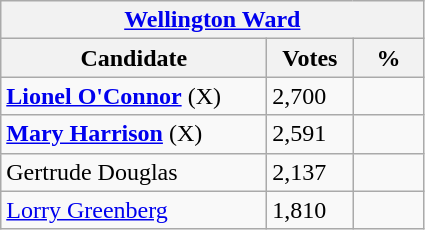<table class="wikitable">
<tr>
<th colspan="3"><a href='#'>Wellington Ward</a></th>
</tr>
<tr>
<th style="width: 170px">Candidate</th>
<th style="width: 50px">Votes</th>
<th style="width: 40px">%</th>
</tr>
<tr>
<td><strong><a href='#'>Lionel O'Connor</a></strong> (X)</td>
<td>2,700</td>
<td></td>
</tr>
<tr>
<td><strong><a href='#'>Mary Harrison</a></strong> (X)</td>
<td>2,591</td>
<td></td>
</tr>
<tr>
<td>Gertrude Douglas</td>
<td>2,137</td>
<td></td>
</tr>
<tr>
<td><a href='#'>Lorry Greenberg</a></td>
<td>1,810</td>
<td></td>
</tr>
</table>
